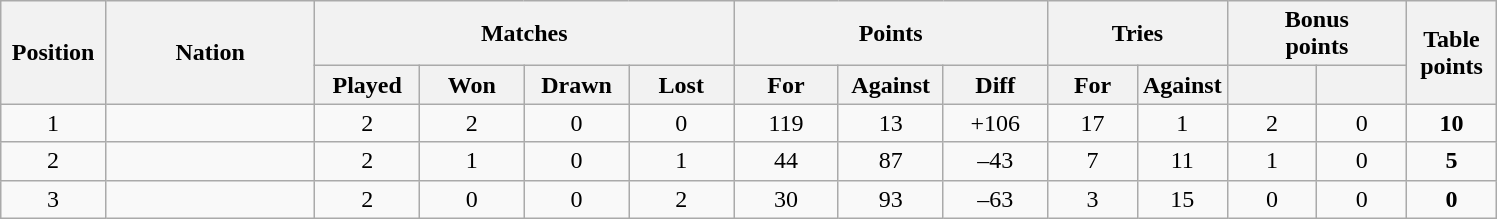<table class="wikitable" style="text-align:center">
<tr>
<th rowspan="2" style="width:7%">Position</th>
<th rowspan="2" style="width:14%">Nation</th>
<th colspan="4" style="width:28%">Matches</th>
<th colspan="3" style="width:21%">Points</th>
<th colspan="2" style="width:14%">Tries</th>
<th colspan="2" style="width:10%">Bonus<br>points</th>
<th rowspan="2" style="width:9%">Table<br>points</th>
</tr>
<tr>
<th style="width:7%">Played</th>
<th style="width:7%">Won</th>
<th style="width:7%">Drawn</th>
<th style="width:7%">Lost</th>
<th style="width:7%">For</th>
<th style="width:7%">Against</th>
<th style="width:7%">Diff</th>
<th style="width:6%">For</th>
<th style="width:6%">Against</th>
<th style="width:6%"></th>
<th style="width:6%"></th>
</tr>
<tr>
<td>1</td>
<td align="left"></td>
<td>2</td>
<td>2</td>
<td>0</td>
<td>0</td>
<td>119</td>
<td>13</td>
<td>+106</td>
<td>17</td>
<td>1</td>
<td>2</td>
<td>0</td>
<td><strong>10</strong></td>
</tr>
<tr>
<td>2</td>
<td align="left"></td>
<td>2</td>
<td>1</td>
<td>0</td>
<td>1</td>
<td>44</td>
<td>87</td>
<td>–43</td>
<td>7</td>
<td>11</td>
<td>1</td>
<td>0</td>
<td><strong>5</strong></td>
</tr>
<tr>
<td>3</td>
<td align="left"></td>
<td>2</td>
<td>0</td>
<td>0</td>
<td>2</td>
<td>30</td>
<td>93</td>
<td>–63</td>
<td>3</td>
<td>15</td>
<td>0</td>
<td>0</td>
<td><strong>0</strong></td>
</tr>
</table>
